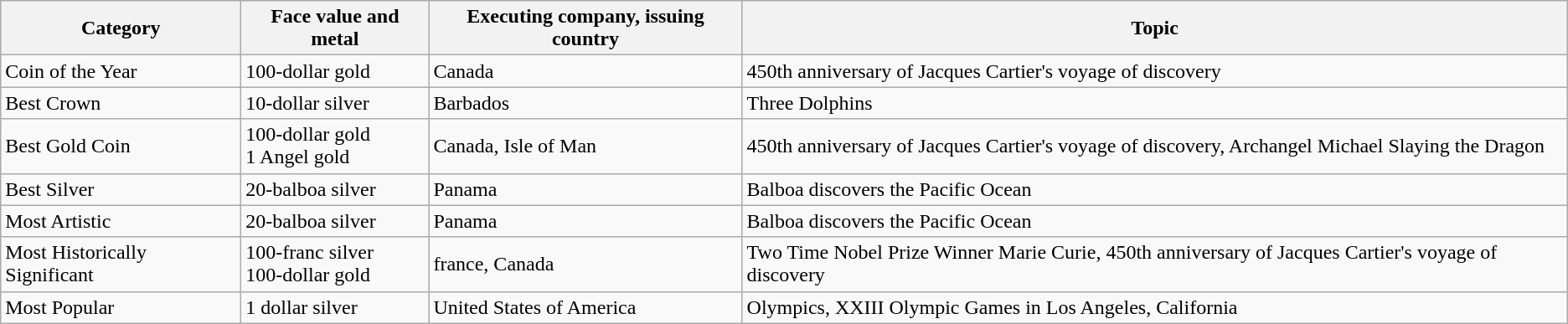<table class="wikitable plainrowheaders">
<tr>
<th>Category</th>
<th>Face value and metal</th>
<th>Executing company, issuing country</th>
<th>Topic</th>
</tr>
<tr>
<td>Coin of the Year</td>
<td>100-dollar gold</td>
<td>Canada</td>
<td>450th anniversary of Jacques Cartier's voyage of discovery</td>
</tr>
<tr>
<td>Best Crown</td>
<td>10-dollar silver</td>
<td>Barbados</td>
<td>Three Dolphins</td>
</tr>
<tr>
<td>Best Gold Coin</td>
<td>100-dollar gold<br>1 Angel gold</td>
<td>Canada, Isle of Man</td>
<td>450th anniversary of Jacques Cartier's voyage of discovery, Archangel Michael Slaying the Dragon</td>
</tr>
<tr>
<td>Best Silver</td>
<td>20-balboa silver</td>
<td>Panama</td>
<td>Balboa discovers the Pacific Ocean</td>
</tr>
<tr>
<td>Most Artistic</td>
<td>20-balboa silver</td>
<td>Panama</td>
<td>Balboa discovers the Pacific Ocean</td>
</tr>
<tr>
<td>Most Historically Significant</td>
<td>100-franc silver<br>100-dollar gold</td>
<td>france, Canada</td>
<td>Two Time Nobel Prize Winner Marie Curie, 450th anniversary of Jacques Cartier's voyage of discovery</td>
</tr>
<tr>
<td>Most Popular</td>
<td>1 dollar silver</td>
<td>United States of America</td>
<td>Olympics, XXIII Olympic Games in Los Angeles, California</td>
</tr>
</table>
